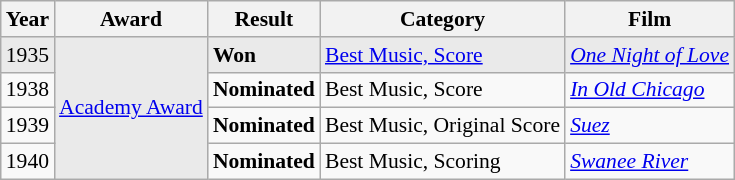<table class="wikitable" style="font-size: 90%;">
<tr>
<th>Year</th>
<th>Award</th>
<th>Result</th>
<th>Category</th>
<th>Film</th>
</tr>
<tr style="background-color: #EAEAEA;">
<td>1935</td>
<td rowspan=4><a href='#'>Academy Award</a></td>
<td><strong>Won</strong></td>
<td><a href='#'>Best Music, Score</a></td>
<td><em><a href='#'>One Night of Love</a></em></td>
</tr>
<tr>
<td>1938</td>
<td><strong>Nominated</strong></td>
<td>Best Music, Score</td>
<td><em><a href='#'>In Old Chicago</a></em></td>
</tr>
<tr>
<td>1939</td>
<td><strong>Nominated</strong></td>
<td>Best Music, Original Score</td>
<td><em><a href='#'>Suez</a></em></td>
</tr>
<tr>
<td>1940</td>
<td><strong>Nominated</strong></td>
<td>Best Music, Scoring</td>
<td><em><a href='#'>Swanee River</a></em></td>
</tr>
</table>
